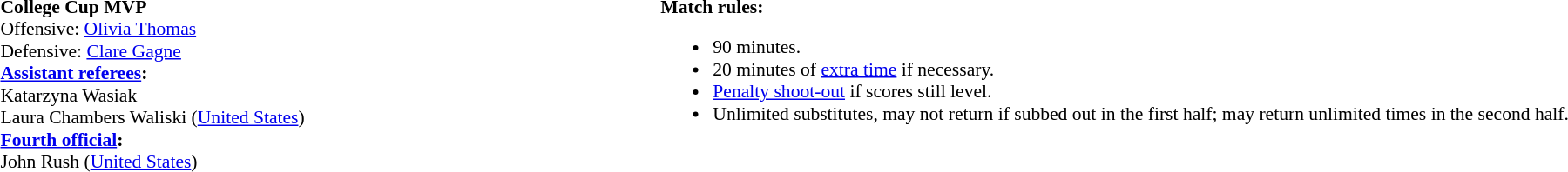<table width=100% style="font-size:90%">
<tr>
<td><br><strong>College Cup MVP</strong>
<br>Offensive: <a href='#'>Olivia Thomas</a>
<br>Defensive: <a href='#'>Clare Gagne</a><br><strong><a href='#'>Assistant referees</a>:</strong>
<br> Katarzyna Wasiak
<br> Laura Chambers Waliski (<a href='#'>United States</a>)
<br><strong><a href='#'>Fourth official</a>:</strong>
<br> John Rush (<a href='#'>United States</a>)</td>
<td style="width:60%; vertical-align:top;"><br><strong>Match rules:</strong><ul><li>90 minutes.</li><li>20 minutes of <a href='#'>extra time</a> if necessary.</li><li><a href='#'>Penalty shoot-out</a> if scores still level.</li><li>Unlimited substitutes, may not return if subbed out in the first half; may return unlimited times in the second half.</li></ul></td>
</tr>
</table>
